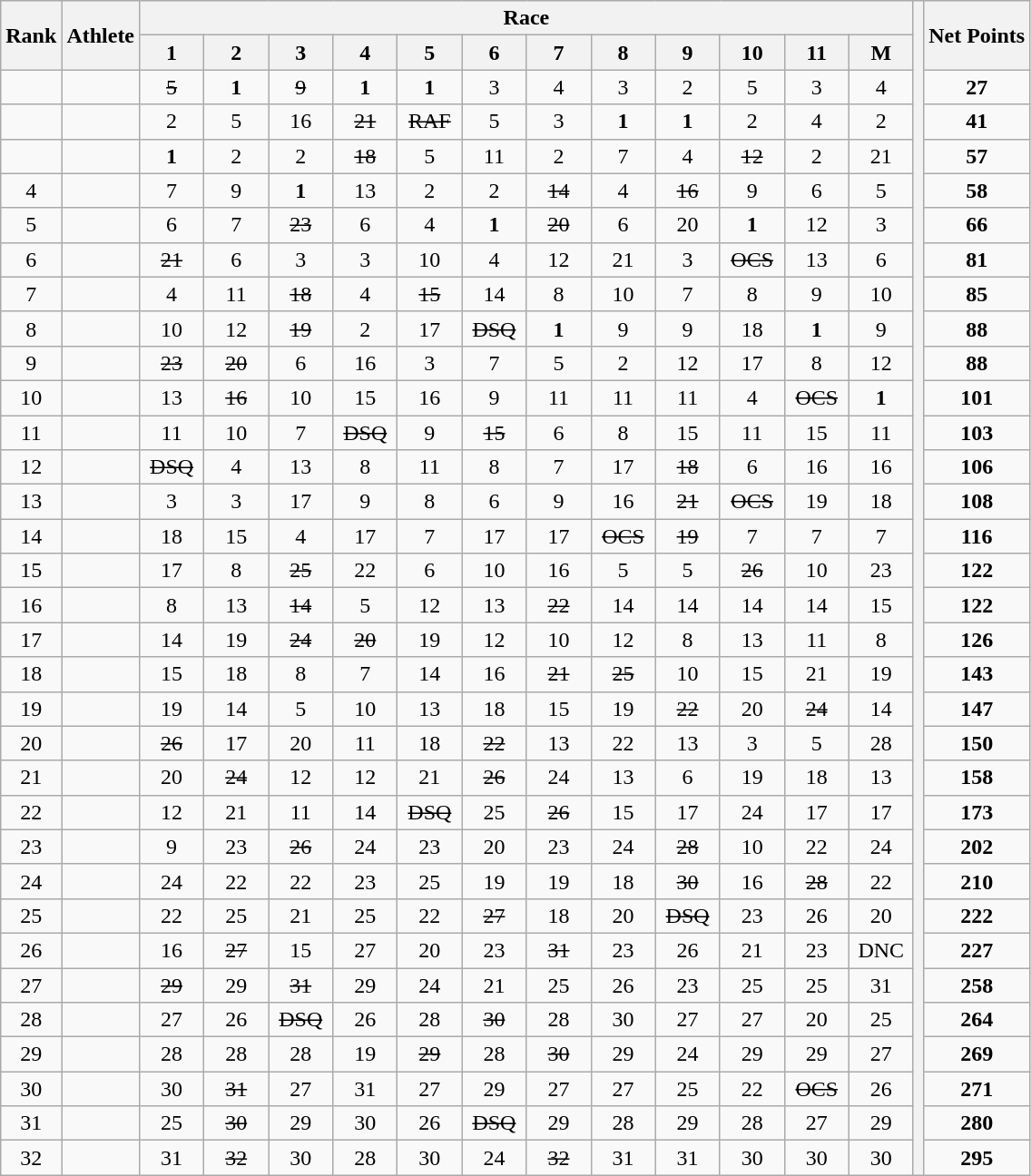<table class="wikitable" style="text-align:center">
<tr>
<th rowspan="2">Rank</th>
<th rowspan="2">Athlete</th>
<th colspan="12">Race</th>
<th width=1% rowspan=45></th>
<th rowspan="2">Net Points</th>
</tr>
<tr>
<th width=40>1</th>
<th width=40>2</th>
<th width=40>3</th>
<th width=40>4</th>
<th width=40>5</th>
<th width=40>6</th>
<th width=40>7</th>
<th width=40>8</th>
<th width=40>9</th>
<th width=40>10</th>
<th width=40>11</th>
<th width=40>M</th>
</tr>
<tr>
<td></td>
<td align=left></td>
<td><s>5</s></td>
<td><strong>1</strong></td>
<td><s>9</s></td>
<td><strong>1</strong></td>
<td><strong>1</strong></td>
<td>3</td>
<td>4</td>
<td>3</td>
<td>2</td>
<td>5</td>
<td>3</td>
<td>4</td>
<td><strong>27</strong></td>
</tr>
<tr>
<td></td>
<td align=left></td>
<td>2</td>
<td>5</td>
<td>16</td>
<td><s>21</s></td>
<td><s>RAF</s></td>
<td>5</td>
<td>3</td>
<td><strong>1</strong></td>
<td><strong>1</strong></td>
<td>2</td>
<td>4</td>
<td>2</td>
<td><strong>41</strong></td>
</tr>
<tr>
<td></td>
<td align=left></td>
<td><strong>1</strong></td>
<td>2</td>
<td>2</td>
<td><s>18</s></td>
<td>5</td>
<td>11</td>
<td>2</td>
<td>7</td>
<td>4</td>
<td><s>12</s></td>
<td>2</td>
<td>21</td>
<td><strong>57</strong></td>
</tr>
<tr>
<td>4</td>
<td align=left></td>
<td>7</td>
<td>9</td>
<td><strong>1</strong></td>
<td>13</td>
<td>2</td>
<td>2</td>
<td><s>14</s></td>
<td>4</td>
<td><s>16</s></td>
<td>9</td>
<td>6</td>
<td>5</td>
<td><strong>58</strong></td>
</tr>
<tr>
<td>5</td>
<td align=left></td>
<td>6</td>
<td>7</td>
<td><s>23</s></td>
<td>6</td>
<td>4</td>
<td><strong>1</strong></td>
<td><s>20</s></td>
<td>6</td>
<td>20</td>
<td><strong>1</strong></td>
<td>12</td>
<td>3</td>
<td><strong>66</strong></td>
</tr>
<tr>
<td>6</td>
<td align=left></td>
<td><s>21</s></td>
<td>6</td>
<td>3</td>
<td>3</td>
<td>10</td>
<td>4</td>
<td>12</td>
<td>21</td>
<td>3</td>
<td><s>OCS</s></td>
<td>13</td>
<td>6</td>
<td><strong>81</strong></td>
</tr>
<tr>
<td>7</td>
<td align=left></td>
<td>4</td>
<td>11</td>
<td><s>18</s></td>
<td>4</td>
<td><s>15</s></td>
<td>14</td>
<td>8</td>
<td>10</td>
<td>7</td>
<td>8</td>
<td>9</td>
<td>10</td>
<td><strong>85</strong></td>
</tr>
<tr>
<td>8</td>
<td align=left></td>
<td>10</td>
<td>12</td>
<td><s>19</s></td>
<td>2</td>
<td>17</td>
<td><s>DSQ</s></td>
<td><strong>1</strong></td>
<td>9</td>
<td>9</td>
<td>18</td>
<td><strong>1</strong></td>
<td>9</td>
<td><strong>88</strong></td>
</tr>
<tr>
<td>9</td>
<td align=left></td>
<td><s>23</s></td>
<td><s>20</s></td>
<td>6</td>
<td>16</td>
<td>3</td>
<td>7</td>
<td>5</td>
<td>2</td>
<td>12</td>
<td>17</td>
<td>8</td>
<td>12</td>
<td><strong>88</strong></td>
</tr>
<tr>
<td>10</td>
<td align=left></td>
<td>13</td>
<td><s>16</s></td>
<td>10</td>
<td>15</td>
<td>16</td>
<td>9</td>
<td>11</td>
<td>11</td>
<td>11</td>
<td>4</td>
<td><s>OCS</s></td>
<td><strong>1</strong></td>
<td><strong>101</strong></td>
</tr>
<tr>
<td>11</td>
<td align=left></td>
<td>11</td>
<td>10</td>
<td>7</td>
<td><s>DSQ</s></td>
<td>9</td>
<td><s>15</s></td>
<td>6</td>
<td>8</td>
<td>15</td>
<td>11</td>
<td>15</td>
<td>11</td>
<td><strong>103</strong></td>
</tr>
<tr>
<td>12</td>
<td align=left></td>
<td><s>DSQ</s></td>
<td>4</td>
<td>13</td>
<td>8</td>
<td>11</td>
<td>8</td>
<td>7</td>
<td>17</td>
<td><s>18</s></td>
<td>6</td>
<td>16</td>
<td>16</td>
<td><strong>106</strong></td>
</tr>
<tr>
<td>13</td>
<td align=left></td>
<td>3</td>
<td>3</td>
<td>17</td>
<td>9</td>
<td>8</td>
<td>6</td>
<td>9</td>
<td>16</td>
<td><s>21</s></td>
<td><s>OCS</s></td>
<td>19</td>
<td>18</td>
<td><strong>108</strong></td>
</tr>
<tr>
<td>14</td>
<td align=left></td>
<td>18</td>
<td>15</td>
<td>4</td>
<td>17</td>
<td>7</td>
<td>17</td>
<td>17</td>
<td><s>OCS</s></td>
<td><s>19</s></td>
<td>7</td>
<td>7</td>
<td>7</td>
<td><strong>116</strong></td>
</tr>
<tr>
<td>15</td>
<td align=left></td>
<td>17</td>
<td>8</td>
<td><s>25</s></td>
<td>22</td>
<td>6</td>
<td>10</td>
<td>16</td>
<td>5</td>
<td>5</td>
<td><s>26</s></td>
<td>10</td>
<td>23</td>
<td><strong>122</strong></td>
</tr>
<tr>
<td>16</td>
<td align=left></td>
<td>8</td>
<td>13</td>
<td><s>14</s></td>
<td>5</td>
<td>12</td>
<td>13</td>
<td><s>22</s></td>
<td>14</td>
<td>14</td>
<td>14</td>
<td>14</td>
<td>15</td>
<td><strong>122</strong></td>
</tr>
<tr>
<td>17</td>
<td align=left></td>
<td>14</td>
<td>19</td>
<td><s>24</s></td>
<td><s>20</s></td>
<td>19</td>
<td>12</td>
<td>10</td>
<td>12</td>
<td>8</td>
<td>13</td>
<td>11</td>
<td>8</td>
<td><strong>126</strong></td>
</tr>
<tr>
<td>18</td>
<td align=left></td>
<td>15</td>
<td>18</td>
<td>8</td>
<td>7</td>
<td>14</td>
<td>16</td>
<td><s>21</s></td>
<td><s>25</s></td>
<td>10</td>
<td>15</td>
<td>21</td>
<td>19</td>
<td><strong>143</strong></td>
</tr>
<tr>
<td>19</td>
<td align=left></td>
<td>19</td>
<td>14</td>
<td>5</td>
<td>10</td>
<td>13</td>
<td>18</td>
<td>15</td>
<td>19</td>
<td><s>22</s></td>
<td>20</td>
<td><s>24</s></td>
<td>14</td>
<td><strong>147</strong></td>
</tr>
<tr>
<td>20</td>
<td align=left></td>
<td><s>26</s></td>
<td>17</td>
<td>20</td>
<td>11</td>
<td>18</td>
<td><s>22</s></td>
<td>13</td>
<td>22</td>
<td>13</td>
<td>3</td>
<td>5</td>
<td>28</td>
<td><strong>150</strong></td>
</tr>
<tr>
<td>21</td>
<td align=left></td>
<td>20</td>
<td><s>24</s></td>
<td>12</td>
<td>12</td>
<td>21</td>
<td><s>26</s></td>
<td>24</td>
<td>13</td>
<td>6</td>
<td>19</td>
<td>18</td>
<td>13</td>
<td><strong>158</strong></td>
</tr>
<tr>
<td>22</td>
<td align=left></td>
<td>12</td>
<td>21</td>
<td>11</td>
<td>14</td>
<td><s>DSQ</s></td>
<td>25</td>
<td><s>26</s></td>
<td>15</td>
<td>17</td>
<td>24</td>
<td>17</td>
<td>17</td>
<td><strong>173</strong></td>
</tr>
<tr>
<td>23</td>
<td align=left></td>
<td>9</td>
<td>23</td>
<td><s>26</s></td>
<td>24</td>
<td>23</td>
<td>20</td>
<td>23</td>
<td>24</td>
<td><s>28</s></td>
<td>10</td>
<td>22</td>
<td>24</td>
<td><strong>202</strong></td>
</tr>
<tr>
<td>24</td>
<td align=left></td>
<td>24</td>
<td>22</td>
<td>22</td>
<td>23</td>
<td>25</td>
<td>19</td>
<td>19</td>
<td>18</td>
<td><s>30</s></td>
<td>16</td>
<td><s>28</s></td>
<td>22</td>
<td><strong>210</strong></td>
</tr>
<tr>
<td>25</td>
<td align=left></td>
<td>22</td>
<td>25</td>
<td>21</td>
<td>25</td>
<td>22</td>
<td><s>27</s></td>
<td>18</td>
<td>20</td>
<td><s>DSQ</s></td>
<td>23</td>
<td>26</td>
<td>20</td>
<td><strong>222</strong></td>
</tr>
<tr>
<td>26</td>
<td align=left></td>
<td>16</td>
<td><s>27</s></td>
<td>15</td>
<td>27</td>
<td>20</td>
<td>23</td>
<td><s>31</s></td>
<td>23</td>
<td>26</td>
<td>21</td>
<td>23</td>
<td>DNC</td>
<td><strong>227</strong></td>
</tr>
<tr>
<td>27</td>
<td align=left></td>
<td><s>29</s></td>
<td>29</td>
<td><s>31</s></td>
<td>29</td>
<td>24</td>
<td>21</td>
<td>25</td>
<td>26</td>
<td>23</td>
<td>25</td>
<td>25</td>
<td>31</td>
<td><strong>258</strong></td>
</tr>
<tr>
<td>28</td>
<td align=left></td>
<td>27</td>
<td>26</td>
<td><s>DSQ</s></td>
<td>26</td>
<td>28</td>
<td><s>30</s></td>
<td>28</td>
<td>30</td>
<td>27</td>
<td>27</td>
<td>20</td>
<td>25</td>
<td><strong>264</strong></td>
</tr>
<tr>
<td>29</td>
<td align=left></td>
<td>28</td>
<td>28</td>
<td>28</td>
<td>19</td>
<td><s>29</s></td>
<td>28</td>
<td><s>30</s></td>
<td>29</td>
<td>24</td>
<td>29</td>
<td>29</td>
<td>27</td>
<td><strong>269</strong></td>
</tr>
<tr>
<td>30</td>
<td align=left></td>
<td>30</td>
<td><s>31</s></td>
<td>27</td>
<td>31</td>
<td>27</td>
<td>29</td>
<td>27</td>
<td>27</td>
<td>25</td>
<td>22</td>
<td><s>OCS</s></td>
<td>26</td>
<td><strong>271</strong></td>
</tr>
<tr>
<td>31</td>
<td align=left></td>
<td>25</td>
<td><s>30</s></td>
<td>29</td>
<td>30</td>
<td>26</td>
<td><s>DSQ</s></td>
<td>29</td>
<td>28</td>
<td>29</td>
<td>28</td>
<td>27</td>
<td>29</td>
<td><strong>280</strong></td>
</tr>
<tr>
<td>32</td>
<td align=left></td>
<td>31</td>
<td><s>32</s></td>
<td>30</td>
<td>28</td>
<td>30</td>
<td>24</td>
<td><s>32</s></td>
<td>31</td>
<td>31</td>
<td>30</td>
<td>30</td>
<td>30</td>
<td><strong>295</strong></td>
</tr>
</table>
